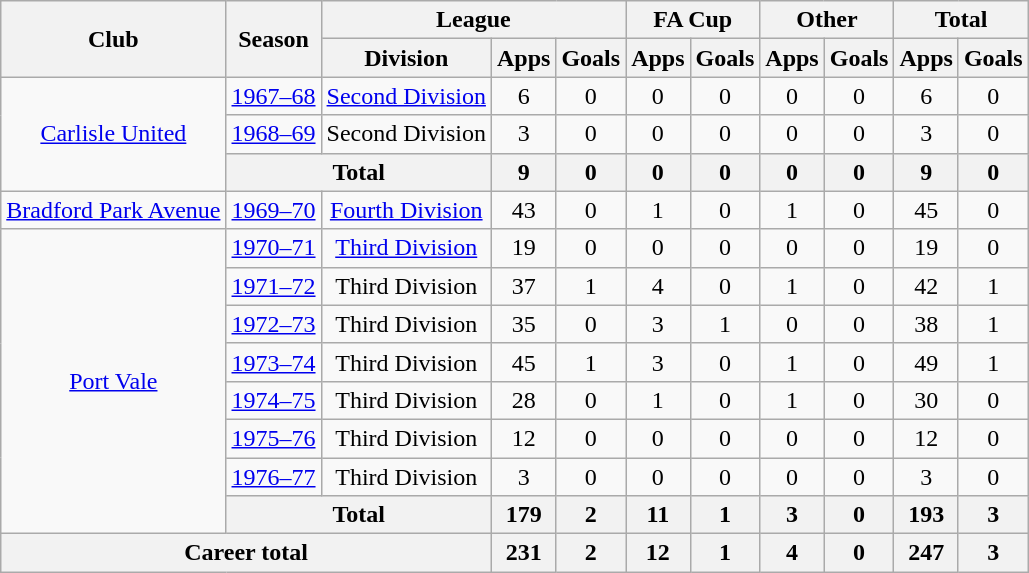<table class="wikitable" style="text-align: center;">
<tr>
<th rowspan="2">Club</th>
<th rowspan="2">Season</th>
<th colspan="3">League</th>
<th colspan="2">FA Cup</th>
<th colspan="2">Other</th>
<th colspan="2">Total</th>
</tr>
<tr>
<th>Division</th>
<th>Apps</th>
<th>Goals</th>
<th>Apps</th>
<th>Goals</th>
<th>Apps</th>
<th>Goals</th>
<th>Apps</th>
<th>Goals</th>
</tr>
<tr>
<td rowspan="3"><a href='#'>Carlisle United</a></td>
<td><a href='#'>1967–68</a></td>
<td><a href='#'>Second Division</a></td>
<td>6</td>
<td>0</td>
<td>0</td>
<td>0</td>
<td>0</td>
<td>0</td>
<td>6</td>
<td>0</td>
</tr>
<tr>
<td><a href='#'>1968–69</a></td>
<td>Second Division</td>
<td>3</td>
<td>0</td>
<td>0</td>
<td>0</td>
<td>0</td>
<td>0</td>
<td>3</td>
<td>0</td>
</tr>
<tr>
<th colspan="2">Total</th>
<th>9</th>
<th>0</th>
<th>0</th>
<th>0</th>
<th>0</th>
<th>0</th>
<th>9</th>
<th>0</th>
</tr>
<tr>
<td><a href='#'>Bradford Park Avenue</a></td>
<td><a href='#'>1969–70</a></td>
<td><a href='#'>Fourth Division</a></td>
<td>43</td>
<td>0</td>
<td>1</td>
<td>0</td>
<td>1</td>
<td>0</td>
<td>45</td>
<td>0</td>
</tr>
<tr>
<td rowspan="8"><a href='#'>Port Vale</a></td>
<td><a href='#'>1970–71</a></td>
<td><a href='#'>Third Division</a></td>
<td>19</td>
<td>0</td>
<td>0</td>
<td>0</td>
<td>0</td>
<td>0</td>
<td>19</td>
<td>0</td>
</tr>
<tr>
<td><a href='#'>1971–72</a></td>
<td>Third Division</td>
<td>37</td>
<td>1</td>
<td>4</td>
<td>0</td>
<td>1</td>
<td>0</td>
<td>42</td>
<td>1</td>
</tr>
<tr>
<td><a href='#'>1972–73</a></td>
<td>Third Division</td>
<td>35</td>
<td>0</td>
<td>3</td>
<td>1</td>
<td>0</td>
<td>0</td>
<td>38</td>
<td>1</td>
</tr>
<tr>
<td><a href='#'>1973–74</a></td>
<td>Third Division</td>
<td>45</td>
<td>1</td>
<td>3</td>
<td>0</td>
<td>1</td>
<td>0</td>
<td>49</td>
<td>1</td>
</tr>
<tr>
<td><a href='#'>1974–75</a></td>
<td>Third Division</td>
<td>28</td>
<td>0</td>
<td>1</td>
<td>0</td>
<td>1</td>
<td>0</td>
<td>30</td>
<td>0</td>
</tr>
<tr>
<td><a href='#'>1975–76</a></td>
<td>Third Division</td>
<td>12</td>
<td>0</td>
<td>0</td>
<td>0</td>
<td>0</td>
<td>0</td>
<td>12</td>
<td>0</td>
</tr>
<tr>
<td><a href='#'>1976–77</a></td>
<td>Third Division</td>
<td>3</td>
<td>0</td>
<td>0</td>
<td>0</td>
<td>0</td>
<td>0</td>
<td>3</td>
<td>0</td>
</tr>
<tr>
<th colspan="2">Total</th>
<th>179</th>
<th>2</th>
<th>11</th>
<th>1</th>
<th>3</th>
<th>0</th>
<th>193</th>
<th>3</th>
</tr>
<tr>
<th colspan="3">Career total</th>
<th>231</th>
<th>2</th>
<th>12</th>
<th>1</th>
<th>4</th>
<th>0</th>
<th>247</th>
<th>3</th>
</tr>
</table>
